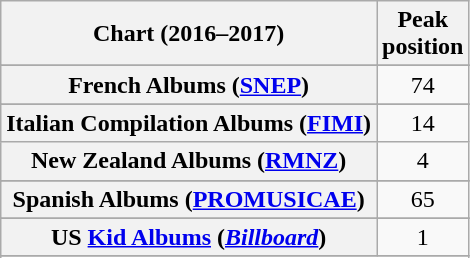<table class="wikitable sortable plainrowheaders" style="text-align:center">
<tr>
<th scope="col">Chart (2016–2017)</th>
<th scope="col">Peak<br> position</th>
</tr>
<tr>
</tr>
<tr>
</tr>
<tr>
</tr>
<tr>
</tr>
<tr>
</tr>
<tr>
<th scope="row">French Albums (<a href='#'>SNEP</a>)</th>
<td>74</td>
</tr>
<tr>
</tr>
<tr>
</tr>
<tr>
<th scope="row">Italian Compilation Albums (<a href='#'>FIMI</a>)</th>
<td>14</td>
</tr>
<tr>
<th scope="row">New Zealand Albums (<a href='#'>RMNZ</a>)</th>
<td>4</td>
</tr>
<tr>
</tr>
<tr>
</tr>
<tr>
<th scope="row">Spanish Albums (<a href='#'>PROMUSICAE</a>)</th>
<td>65</td>
</tr>
<tr>
</tr>
<tr>
</tr>
<tr>
</tr>
<tr>
</tr>
<tr>
<th scope="row">US <a href='#'>Kid Albums</a> (<em><a href='#'>Billboard</a></em>)</th>
<td>1</td>
</tr>
<tr>
</tr>
<tr>
</tr>
</table>
